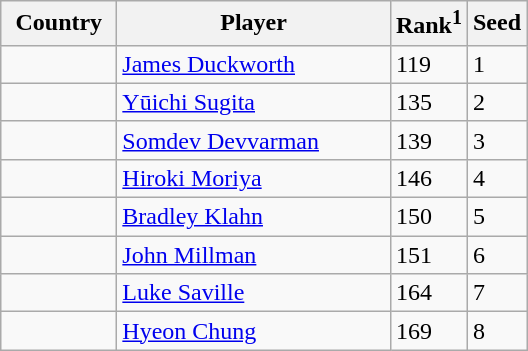<table class="sortable wikitable">
<tr>
<th width="70">Country</th>
<th width="175">Player</th>
<th>Rank<sup>1</sup></th>
<th>Seed</th>
</tr>
<tr>
<td></td>
<td><a href='#'>James Duckworth</a></td>
<td>119</td>
<td>1</td>
</tr>
<tr>
<td></td>
<td><a href='#'>Yūichi Sugita</a></td>
<td>135</td>
<td>2</td>
</tr>
<tr>
<td></td>
<td><a href='#'>Somdev Devvarman</a></td>
<td>139</td>
<td>3</td>
</tr>
<tr>
<td></td>
<td><a href='#'>Hiroki Moriya</a></td>
<td>146</td>
<td>4</td>
</tr>
<tr>
<td></td>
<td><a href='#'>Bradley Klahn</a></td>
<td>150</td>
<td>5</td>
</tr>
<tr>
<td></td>
<td><a href='#'>John Millman</a></td>
<td>151</td>
<td>6</td>
</tr>
<tr>
<td></td>
<td><a href='#'>Luke Saville</a></td>
<td>164</td>
<td>7</td>
</tr>
<tr>
<td></td>
<td><a href='#'>Hyeon Chung</a></td>
<td>169</td>
<td>8</td>
</tr>
</table>
